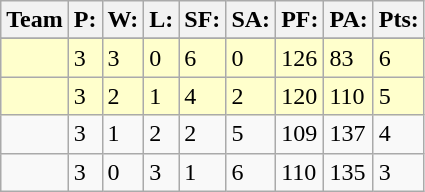<table class="wikitable">
<tr>
<th>Team</th>
<th>P:</th>
<th>W:</th>
<th>L:</th>
<th>SF:</th>
<th>SA:</th>
<th>PF:</th>
<th>PA:</th>
<th>Pts:</th>
</tr>
<tr valign="top">
</tr>
<tr bgcolor="#ffffcc">
<td></td>
<td>3</td>
<td>3</td>
<td>0</td>
<td>6</td>
<td>0</td>
<td>126</td>
<td>83</td>
<td>6</td>
</tr>
<tr bgcolor="#ffffcc">
<td></td>
<td>3</td>
<td>2</td>
<td>1</td>
<td>4</td>
<td>2</td>
<td>120</td>
<td>110</td>
<td>5</td>
</tr>
<tr>
<td></td>
<td>3</td>
<td>1</td>
<td>2</td>
<td>2</td>
<td>5</td>
<td>109</td>
<td>137</td>
<td>4</td>
</tr>
<tr>
<td></td>
<td>3</td>
<td>0</td>
<td>3</td>
<td>1</td>
<td>6</td>
<td>110</td>
<td>135</td>
<td>3</td>
</tr>
</table>
